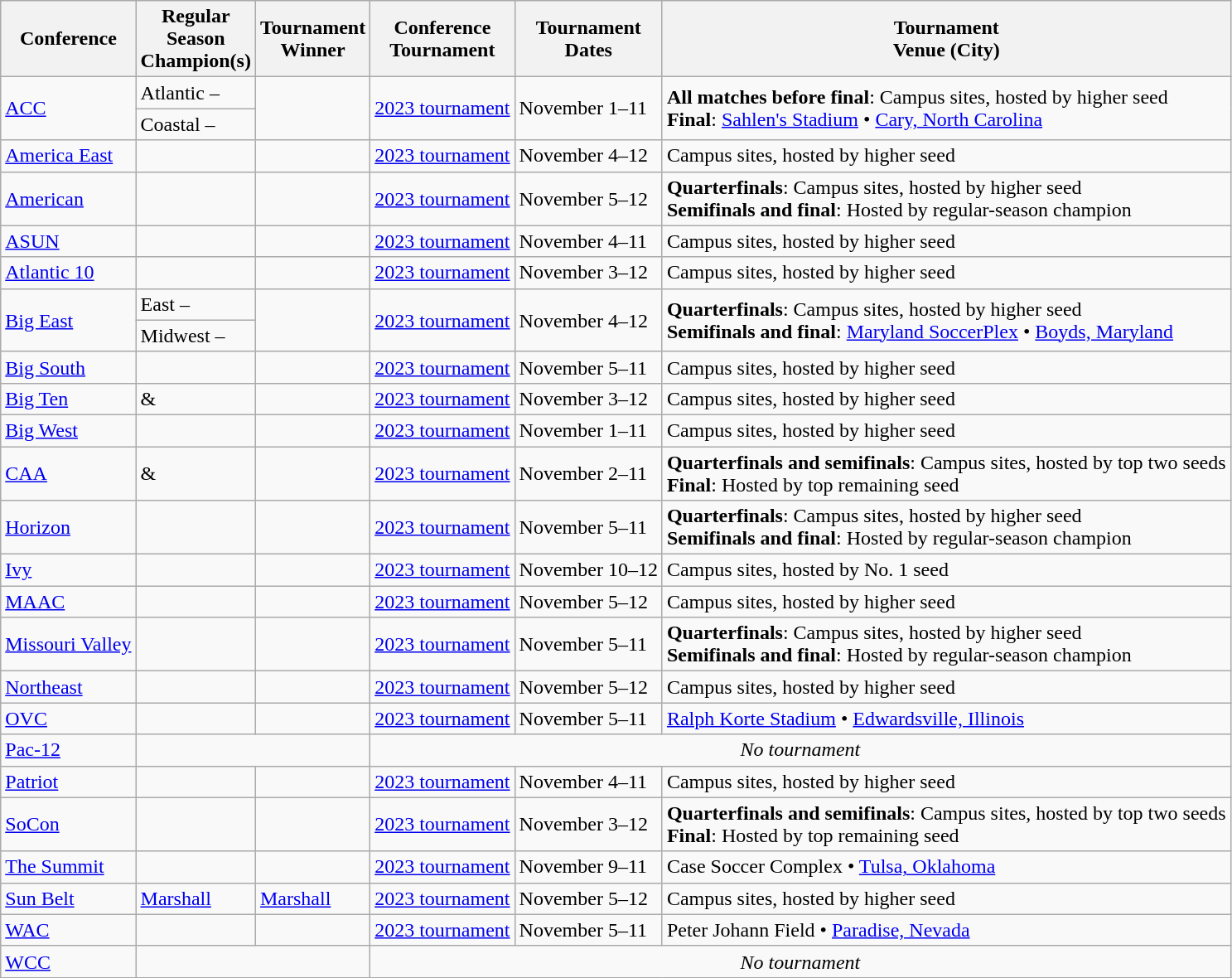<table class="wikitable">
<tr>
<th>Conference</th>
<th>Regular <br> Season <br> Champion(s)</th>
<th>Tournament <br> Winner</th>
<th>Conference <br> Tournament</th>
<th>Tournament<br>Dates</th>
<th>Tournament <br> Venue (City)</th>
</tr>
<tr>
<td rowspan=2><a href='#'>ACC</a></td>
<td>Atlantic – </td>
<td rowspan=2></td>
<td rowspan=2><a href='#'>2023 tournament</a></td>
<td rowspan=2>November 1–11</td>
<td rowspan=2><strong>All matches before final</strong>: Campus sites, hosted by higher seed<br><strong>Final</strong>: <a href='#'>Sahlen's Stadium</a> • <a href='#'>Cary, North Carolina</a></td>
</tr>
<tr>
<td>Coastal – </td>
</tr>
<tr>
<td><a href='#'>America East</a></td>
<td></td>
<td></td>
<td><a href='#'>2023 tournament</a></td>
<td>November 4–12</td>
<td>Campus sites, hosted by higher seed</td>
</tr>
<tr>
<td><a href='#'>American</a></td>
<td></td>
<td></td>
<td><a href='#'>2023 tournament</a></td>
<td>November 5–12</td>
<td><strong>Quarterfinals</strong>: Campus sites, hosted by higher seed<br><strong>Semifinals and final</strong>: Hosted by regular-season champion</td>
</tr>
<tr>
<td><a href='#'>ASUN</a></td>
<td></td>
<td></td>
<td><a href='#'>2023 tournament</a></td>
<td>November 4–11</td>
<td>Campus sites, hosted by higher seed</td>
</tr>
<tr>
<td><a href='#'>Atlantic 10</a></td>
<td></td>
<td></td>
<td><a href='#'>2023 tournament</a></td>
<td>November 3–12</td>
<td>Campus sites, hosted by higher seed</td>
</tr>
<tr>
<td rowspan=2><a href='#'>Big East</a></td>
<td>East – </td>
<td rowspan=2></td>
<td rowspan=2><a href='#'>2023 tournament</a></td>
<td rowspan=2>November 4–12</td>
<td rowspan=2><strong>Quarterfinals</strong>: Campus sites, hosted by higher seed<br><strong>Semifinals and final</strong>: <a href='#'>Maryland SoccerPlex</a> • <a href='#'>Boyds, Maryland</a></td>
</tr>
<tr>
<td>Midwest – </td>
</tr>
<tr>
<td><a href='#'>Big South</a></td>
<td></td>
<td></td>
<td><a href='#'>2023 tournament</a></td>
<td>November 5–11</td>
<td>Campus sites, hosted by higher seed</td>
</tr>
<tr>
<td><a href='#'>Big Ten</a></td>
<td> & </td>
<td></td>
<td><a href='#'>2023 tournament</a></td>
<td>November 3–12</td>
<td>Campus sites, hosted by higher seed</td>
</tr>
<tr>
<td><a href='#'>Big West</a></td>
<td></td>
<td></td>
<td><a href='#'>2023 tournament</a></td>
<td>November 1–11</td>
<td>Campus sites, hosted by higher seed</td>
</tr>
<tr>
<td><a href='#'>CAA</a></td>
<td> & </td>
<td></td>
<td><a href='#'>2023 tournament</a></td>
<td>November 2–11</td>
<td><strong>Quarterfinals and semifinals</strong>: Campus sites, hosted by top two seeds<br><strong>Final</strong>: Hosted by top remaining seed</td>
</tr>
<tr>
<td><a href='#'>Horizon</a></td>
<td></td>
<td></td>
<td><a href='#'>2023 tournament</a></td>
<td>November 5–11</td>
<td><strong>Quarterfinals</strong>: Campus sites, hosted by higher seed<br><strong>Semifinals and final</strong>: Hosted by regular-season champion</td>
</tr>
<tr>
<td><a href='#'>Ivy</a></td>
<td></td>
<td></td>
<td><a href='#'>2023 tournament</a></td>
<td>November 10–12</td>
<td>Campus sites, hosted by No. 1 seed</td>
</tr>
<tr>
<td><a href='#'>MAAC</a></td>
<td></td>
<td></td>
<td><a href='#'>2023 tournament</a></td>
<td>November 5–12</td>
<td>Campus sites, hosted by higher seed</td>
</tr>
<tr>
<td><a href='#'>Missouri Valley</a></td>
<td></td>
<td></td>
<td><a href='#'>2023 tournament</a></td>
<td>November 5–11</td>
<td><strong>Quarterfinals</strong>: Campus sites, hosted by higher seed<br><strong>Semifinals and final</strong>: Hosted by regular-season champion</td>
</tr>
<tr>
<td><a href='#'>Northeast</a></td>
<td></td>
<td></td>
<td><a href='#'>2023 tournament</a></td>
<td>November 5–12</td>
<td>Campus sites, hosted by higher seed</td>
</tr>
<tr>
<td><a href='#'>OVC</a></td>
<td></td>
<td></td>
<td><a href='#'>2023 tournament</a></td>
<td>November 5–11</td>
<td><a href='#'>Ralph Korte Stadium</a> • <a href='#'>Edwardsville, Illinois</a></td>
</tr>
<tr>
<td><a href='#'>Pac-12</a></td>
<td colspan=2 align=center></td>
<td colspan=3 align=center><em>No tournament</em></td>
</tr>
<tr>
<td><a href='#'>Patriot</a></td>
<td></td>
<td></td>
<td><a href='#'>2023 tournament</a></td>
<td>November 4–11</td>
<td>Campus sites, hosted by higher seed</td>
</tr>
<tr>
<td><a href='#'>SoCon</a></td>
<td></td>
<td></td>
<td><a href='#'>2023 tournament</a></td>
<td>November 3–12</td>
<td><strong>Quarterfinals and semifinals</strong>: Campus sites, hosted by top two seeds<br><strong>Final</strong>: Hosted by top remaining seed</td>
</tr>
<tr>
<td><a href='#'>The Summit</a></td>
<td></td>
<td></td>
<td><a href='#'>2023 tournament</a></td>
<td>November 9–11</td>
<td>Case Soccer Complex • <a href='#'>Tulsa, Oklahoma</a></td>
</tr>
<tr>
<td><a href='#'>Sun Belt</a></td>
<td><a href='#'>Marshall</a></td>
<td><a href='#'>Marshall</a></td>
<td><a href='#'>2023 tournament</a></td>
<td>November 5–12</td>
<td>Campus sites, hosted by higher seed</td>
</tr>
<tr>
<td><a href='#'>WAC</a></td>
<td></td>
<td></td>
<td><a href='#'>2023 tournament</a></td>
<td>November 5–11</td>
<td>Peter Johann Field • <a href='#'>Paradise, Nevada</a></td>
</tr>
<tr>
<td><a href='#'>WCC</a></td>
<td colspan=2 align=center></td>
<td colspan=3 align=center><em>No tournament</em></td>
</tr>
</table>
